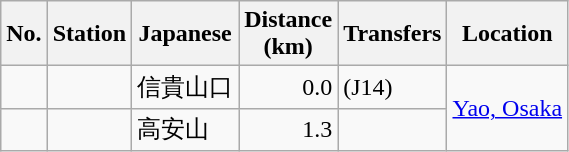<table class="wikitable">
<tr>
<th>No.</th>
<th>Station</th>
<th>Japanese</th>
<th>Distance<br>(km)</th>
<th>Transfers</th>
<th>Location</th>
</tr>
<tr>
<td></td>
<td></td>
<td>信貴山口</td>
<td style="text-align:right;">0.0</td>
<td>  (J14)</td>
<td rowspan="2"><a href='#'>Yao, Osaka</a></td>
</tr>
<tr>
<td></td>
<td></td>
<td>高安山</td>
<td style="text-align:right;">1.3</td>
<td></td>
</tr>
</table>
